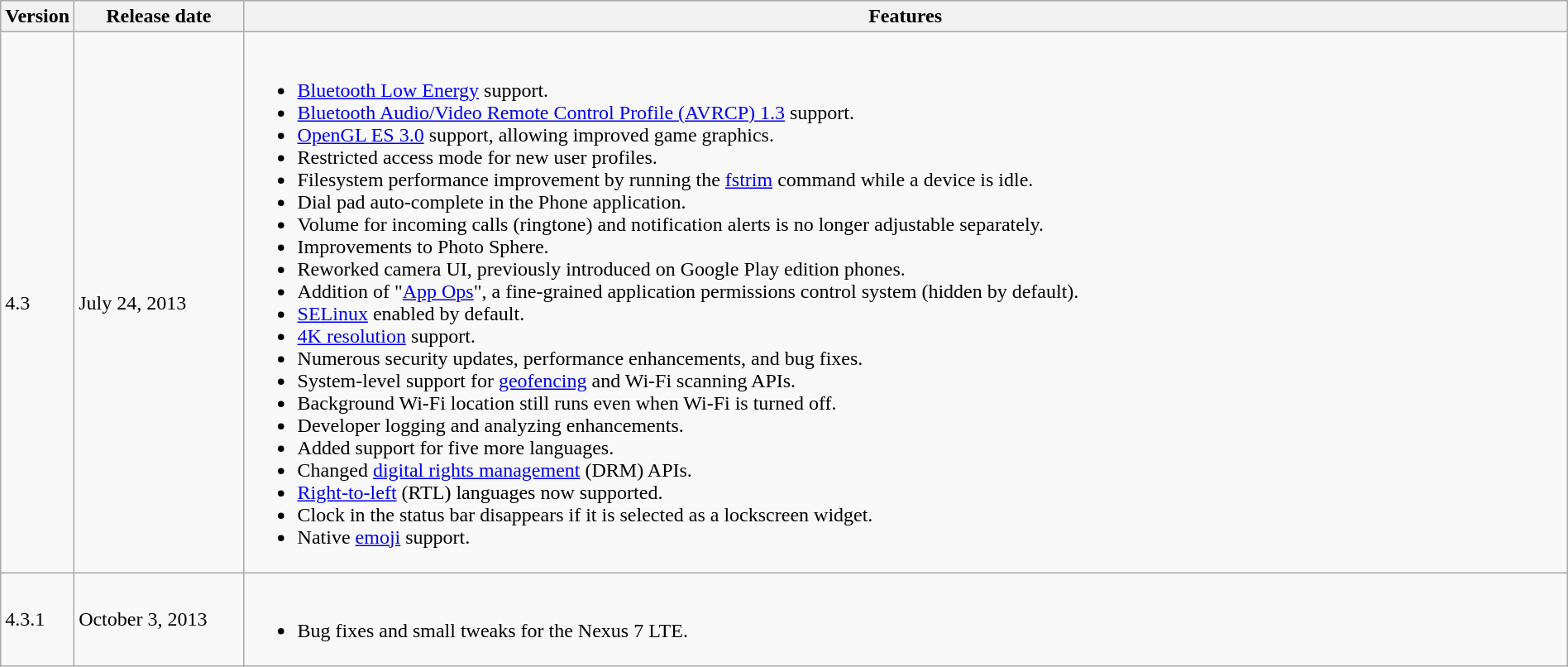<table class="wikitable" style="width:100%;">
<tr>
<th style="width:2%;">Version</th>
<th style="width:11%;">Release date</th>
<th style="width:87%;">Features</th>
</tr>
<tr>
<td>4.3</td>
<td>July 24, 2013</td>
<td><br><ul><li><a href='#'>Bluetooth Low Energy</a> support.</li><li><a href='#'>Bluetooth Audio/Video Remote Control Profile (AVRCP) 1.3</a> support.</li><li><a href='#'>OpenGL ES 3.0</a> support, allowing improved game graphics.</li><li>Restricted access mode for new user profiles.</li><li>Filesystem performance improvement by running the <a href='#'>fstrim</a> command while a device is idle.</li><li>Dial pad auto-complete in the Phone application.</li><li>Volume for incoming calls (ringtone) and notification alerts is no longer adjustable separately.</li><li>Improvements to Photo Sphere.</li><li>Reworked camera UI, previously introduced on Google Play edition phones.</li><li>Addition of "<a href='#'>App Ops</a>", a fine-grained application permissions control system (hidden by default).</li><li><a href='#'>SELinux</a> enabled by default.</li><li><a href='#'>4K resolution</a> support.</li><li>Numerous security updates, performance enhancements, and bug fixes.</li><li>System-level support for <a href='#'>geofencing</a> and Wi-Fi scanning APIs.</li><li>Background Wi-Fi location still runs even when Wi-Fi is turned off.</li><li>Developer logging and analyzing enhancements.</li><li>Added support for five more languages.</li><li>Changed <a href='#'>digital rights management</a> (DRM) APIs.</li><li><a href='#'>Right-to-left</a> (RTL) languages now supported.</li><li>Clock in the status bar disappears if it is selected as a lockscreen widget.</li><li>Native <a href='#'>emoji</a> support.</li></ul></td>
</tr>
<tr>
<td>4.3.1</td>
<td>October 3, 2013</td>
<td><br><ul><li>Bug fixes and small tweaks for the Nexus 7 LTE.</li></ul></td>
</tr>
</table>
